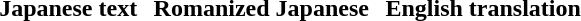<table align="center" cellpadding="5" cellspacing="1">
<tr>
<th scope="col">Japanese text</th>
<th scope="col">Romanized Japanese</th>
<th scope="col">English translation</th>
</tr>
<tr>
<td><br></td>
<td><br></td>
<td><br></td>
</tr>
<tr>
</tr>
</table>
